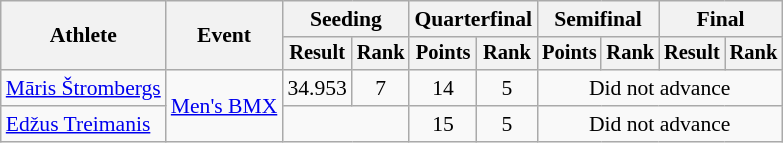<table class="wikitable" style="font-size:90%">
<tr>
<th rowspan="2">Athlete</th>
<th rowspan="2">Event</th>
<th colspan="2">Seeding</th>
<th colspan="2">Quarterfinal</th>
<th colspan="2">Semifinal</th>
<th colspan="2">Final</th>
</tr>
<tr style="font-size:95%">
<th>Result</th>
<th>Rank</th>
<th>Points</th>
<th>Rank</th>
<th>Points</th>
<th>Rank</th>
<th>Result</th>
<th>Rank</th>
</tr>
<tr align=center>
<td align=left><a href='#'>Māris Štrombergs</a></td>
<td align=left rowspan=2><a href='#'>Men's BMX</a></td>
<td>34.953</td>
<td>7</td>
<td>14</td>
<td>5</td>
<td colspan=4>Did not advance</td>
</tr>
<tr align=center>
<td align=left><a href='#'>Edžus Treimanis</a></td>
<td colspan=2></td>
<td>15</td>
<td>5</td>
<td colspan=4>Did not advance</td>
</tr>
</table>
